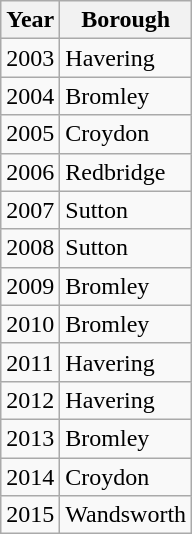<table class="wikitable">
<tr>
<th>Year</th>
<th>Borough</th>
</tr>
<tr>
<td>2003</td>
<td>Havering</td>
</tr>
<tr>
<td>2004</td>
<td>Bromley</td>
</tr>
<tr>
<td>2005</td>
<td>Croydon</td>
</tr>
<tr>
<td>2006</td>
<td>Redbridge</td>
</tr>
<tr>
<td>2007</td>
<td>Sutton</td>
</tr>
<tr>
<td>2008</td>
<td>Sutton</td>
</tr>
<tr>
<td>2009</td>
<td>Bromley</td>
</tr>
<tr>
<td>2010</td>
<td>Bromley</td>
</tr>
<tr>
<td>2011</td>
<td>Havering</td>
</tr>
<tr>
<td>2012</td>
<td>Havering</td>
</tr>
<tr>
<td>2013</td>
<td>Bromley</td>
</tr>
<tr>
<td>2014</td>
<td>Croydon</td>
</tr>
<tr>
<td>2015</td>
<td>Wandsworth</td>
</tr>
</table>
